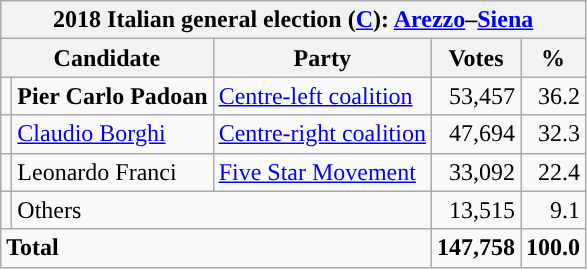<table class=wikitable style=text-align:right>
<tr>
<th colspan=5>2018 Italian general election (<a href='#'>C</a>): <a href='#'>Arezzo</a>–<a href='#'>Siena</a></th>
</tr>
<tr>
<th colspan=2>Candidate</th>
<th>Party</th>
<th>Votes</th>
<th>%</th>
</tr>
<tr>
<td></td>
<td align=left><strong>Pier Carlo Padoan</strong></td>
<td align=left><a href='#'>Centre-left coalition</a></td>
<td>53,457</td>
<td>36.2</td>
</tr>
<tr>
<td></td>
<td align=left><a href='#'>Claudio Borghi</a></td>
<td align=left><a href='#'>Centre-right coalition</a></td>
<td>47,694</td>
<td>32.3</td>
</tr>
<tr>
<td></td>
<td align=left>Leonardo Franci</td>
<td align=left><a href='#'>Five Star Movement</a></td>
<td>33,092</td>
<td>22.4</td>
</tr>
<tr>
<td></td>
<td align=left colspan=2>Others</td>
<td>13,515</td>
<td>9.1</td>
</tr>
<tr>
<td align=left colspan=3><strong>Total</strong></td>
<td><strong>147,758</strong></td>
<td><strong>100.0</strong></td>
</tr>
</table>
